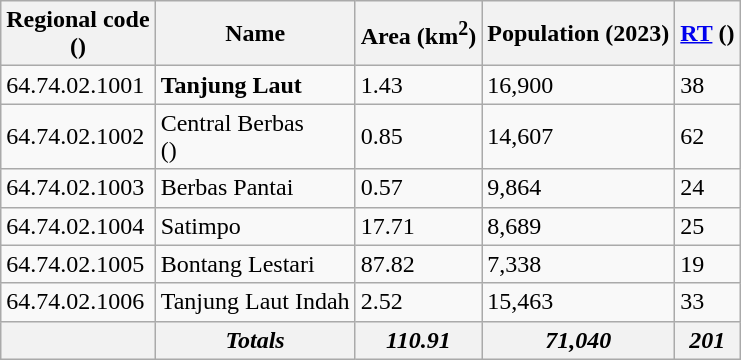<table class="wikitable sortable">
<tr>
<th>Regional code<br>()</th>
<th>Name</th>
<th>Area (km<sup>2</sup>)</th>
<th>Population (2023)</th>
<th><a href='#'>RT</a> ()</th>
</tr>
<tr>
<td>64.74.02.1001</td>
<td><strong>Tanjung Laut</strong></td>
<td>1.43</td>
<td>16,900</td>
<td>38</td>
</tr>
<tr>
<td>64.74.02.1002</td>
<td>Central Berbas<br>()</td>
<td>0.85</td>
<td>14,607</td>
<td>62</td>
</tr>
<tr>
<td>64.74.02.1003</td>
<td>Berbas Pantai</td>
<td>0.57</td>
<td>9,864</td>
<td>24</td>
</tr>
<tr>
<td>64.74.02.1004</td>
<td>Satimpo</td>
<td>17.71</td>
<td>8,689</td>
<td>25</td>
</tr>
<tr>
<td>64.74.02.1005</td>
<td>Bontang Lestari</td>
<td>87.82</td>
<td>7,338</td>
<td>19</td>
</tr>
<tr>
<td>64.74.02.1006</td>
<td>Tanjung Laut Indah</td>
<td>2.52</td>
<td>15,463</td>
<td>33</td>
</tr>
<tr>
<th></th>
<th><em>Totals</em></th>
<th><em>110.91</em></th>
<th><em>71,040</em></th>
<th><em>201</em></th>
</tr>
</table>
